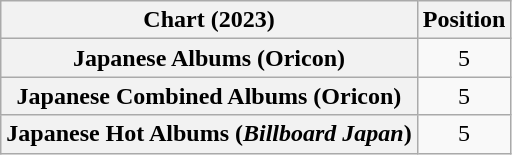<table class="wikitable sortable plainrowheaders" style="text-align:center">
<tr>
<th scope="col">Chart (2023)</th>
<th scope="col">Position</th>
</tr>
<tr>
<th scope="row">Japanese Albums (Oricon)</th>
<td>5</td>
</tr>
<tr>
<th scope="row">Japanese Combined Albums (Oricon)</th>
<td>5</td>
</tr>
<tr>
<th scope="row">Japanese Hot Albums (<em>Billboard Japan</em>)</th>
<td>5</td>
</tr>
</table>
